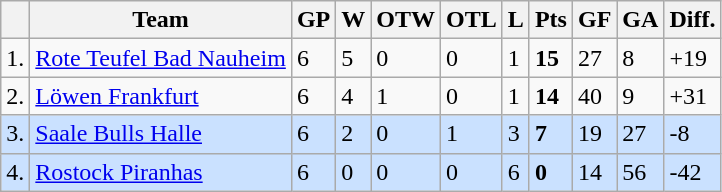<table class="wikitable sortable">
<tr class="hintergrundfarbe5">
<th></th>
<th>Team</th>
<th>GP</th>
<th>W</th>
<th>OTW</th>
<th>OTL</th>
<th>L</th>
<th>Pts</th>
<th>GF</th>
<th>GA</th>
<th>Diff.</th>
</tr>
<tr>
<td>1.</td>
<td style="text-align:left"><a href='#'>Rote Teufel Bad Nauheim</a></td>
<td>6</td>
<td>5</td>
<td>0</td>
<td>0</td>
<td>1</td>
<td><strong>15</strong></td>
<td>27</td>
<td>8</td>
<td>+19</td>
</tr>
<tr>
<td>2.</td>
<td style="text-align:left"><a href='#'>Löwen Frankfurt</a></td>
<td>6</td>
<td>4</td>
<td>1</td>
<td>0</td>
<td>1</td>
<td><strong>14</strong></td>
<td>40</td>
<td>9</td>
<td>+31</td>
</tr>
<tr style="background-color:#CAE1FF">
<td>3.</td>
<td style="text-align:left"><a href='#'>Saale Bulls Halle</a></td>
<td>6</td>
<td>2</td>
<td>0</td>
<td>1</td>
<td>3</td>
<td><strong>7</strong></td>
<td>19</td>
<td>27</td>
<td>-8</td>
</tr>
<tr style="background-color:#CAE1FF">
<td>4.</td>
<td style="text-align:left"><a href='#'>Rostock Piranhas</a></td>
<td>6</td>
<td>0</td>
<td>0</td>
<td>0</td>
<td>6</td>
<td><strong>0</strong></td>
<td>14</td>
<td>56</td>
<td>-42</td>
</tr>
</table>
